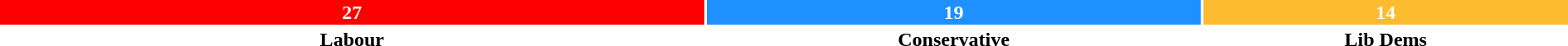<table style="width:100%; text-align:center;">
<tr style="color:white;">
<td style="background:red; width:45%;"><strong>27</strong></td>
<td style="background:dodgerblue; width:31.6%;"><strong>19</strong></td>
<td style="background:#FDBB30; width:23.3%;"><strong>14</strong></td>
</tr>
<tr>
<td><span><strong>Labour</strong></span></td>
<td><span><strong>Conservative</strong></span></td>
<td><span><strong>Lib Dems</strong></span></td>
</tr>
</table>
